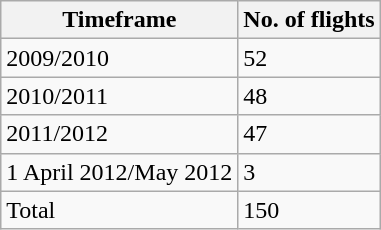<table class="wikitable">
<tr>
<th>Timeframe</th>
<th>No. of flights</th>
</tr>
<tr>
<td>2009/2010</td>
<td>52</td>
</tr>
<tr>
<td>2010/2011</td>
<td>48</td>
</tr>
<tr>
<td>2011/2012</td>
<td>47</td>
</tr>
<tr>
<td>1 April 2012/May 2012</td>
<td>3</td>
</tr>
<tr>
<td>Total</td>
<td>150</td>
</tr>
</table>
